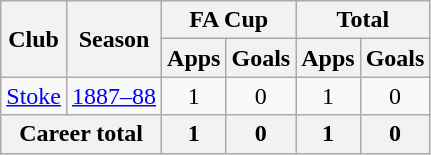<table class="wikitable" style="text-align: center;">
<tr>
<th rowspan="2">Club</th>
<th rowspan="2">Season</th>
<th colspan="2">FA Cup</th>
<th colspan="2">Total</th>
</tr>
<tr>
<th>Apps</th>
<th>Goals</th>
<th>Apps</th>
<th>Goals</th>
</tr>
<tr>
<td><a href='#'>Stoke</a></td>
<td><a href='#'>1887–88</a></td>
<td>1</td>
<td>0</td>
<td>1</td>
<td>0</td>
</tr>
<tr>
<th colspan="2">Career total</th>
<th>1</th>
<th>0</th>
<th>1</th>
<th>0</th>
</tr>
</table>
